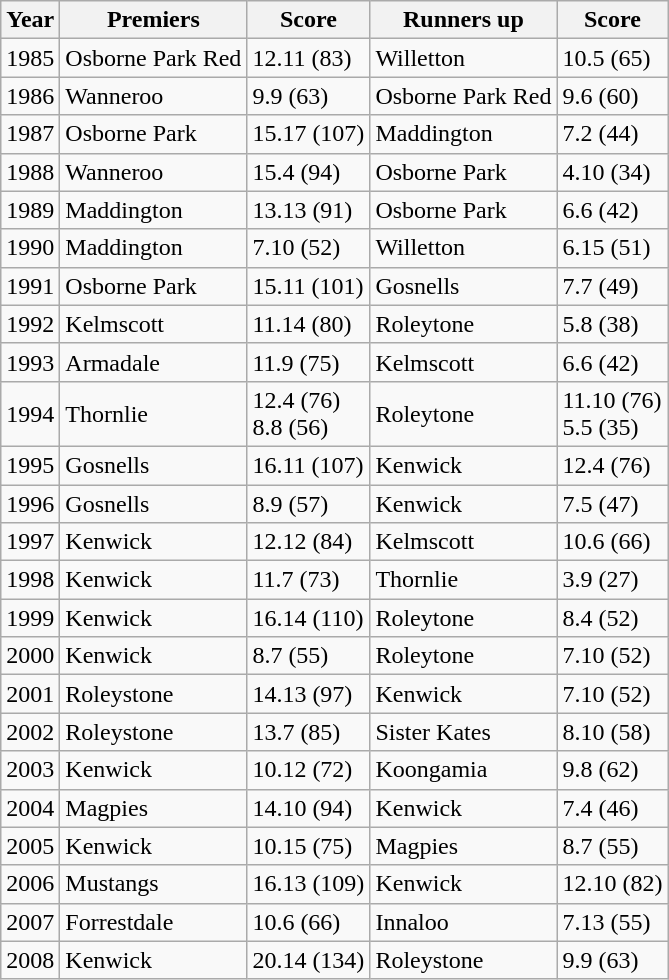<table class="wikitable">
<tr>
<th>Year</th>
<th>Premiers</th>
<th>Score</th>
<th>Runners up</th>
<th>Score</th>
</tr>
<tr>
<td>1985</td>
<td>Osborne Park Red</td>
<td>12.11 (83)</td>
<td>Willetton</td>
<td>10.5 (65)</td>
</tr>
<tr>
<td>1986</td>
<td>Wanneroo</td>
<td>9.9 (63)</td>
<td>Osborne Park Red</td>
<td>9.6 (60)</td>
</tr>
<tr>
<td>1987</td>
<td>Osborne Park</td>
<td>15.17 (107)</td>
<td>Maddington</td>
<td>7.2 (44)</td>
</tr>
<tr>
<td>1988</td>
<td>Wanneroo</td>
<td>15.4 (94)</td>
<td>Osborne Park</td>
<td>4.10 (34)</td>
</tr>
<tr>
<td>1989</td>
<td>Maddington</td>
<td>13.13 (91)</td>
<td>Osborne Park</td>
<td>6.6 (42)</td>
</tr>
<tr>
<td>1990</td>
<td>Maddington</td>
<td>7.10 (52)</td>
<td>Willetton</td>
<td>6.15 (51)</td>
</tr>
<tr>
<td>1991</td>
<td>Osborne Park</td>
<td>15.11 (101)</td>
<td>Gosnells</td>
<td>7.7 (49)</td>
</tr>
<tr>
<td>1992</td>
<td>Kelmscott</td>
<td>11.14 (80)</td>
<td>Roleytone</td>
<td>5.8 (38)</td>
</tr>
<tr>
<td>1993</td>
<td>Armadale</td>
<td>11.9 (75)</td>
<td>Kelmscott</td>
<td>6.6 (42)</td>
</tr>
<tr>
<td>1994</td>
<td>Thornlie</td>
<td>12.4 (76)<br>8.8 (56)</td>
<td>Roleytone</td>
<td>11.10 (76)<br>5.5 (35)</td>
</tr>
<tr>
<td>1995</td>
<td>Gosnells</td>
<td>16.11 (107)</td>
<td>Kenwick</td>
<td>12.4 (76)</td>
</tr>
<tr>
<td>1996</td>
<td>Gosnells</td>
<td>8.9 (57)</td>
<td>Kenwick</td>
<td>7.5 (47)</td>
</tr>
<tr>
<td>1997</td>
<td>Kenwick</td>
<td>12.12 (84)</td>
<td>Kelmscott</td>
<td>10.6 (66)</td>
</tr>
<tr>
<td>1998</td>
<td>Kenwick</td>
<td>11.7 (73)</td>
<td>Thornlie</td>
<td>3.9 (27)</td>
</tr>
<tr>
<td>1999</td>
<td>Kenwick</td>
<td>16.14 (110)</td>
<td>Roleytone</td>
<td>8.4 (52)</td>
</tr>
<tr>
<td>2000</td>
<td>Kenwick</td>
<td>8.7 (55)</td>
<td>Roleytone</td>
<td>7.10 (52)</td>
</tr>
<tr>
<td>2001</td>
<td>Roleystone</td>
<td>14.13 (97)</td>
<td>Kenwick</td>
<td>7.10 (52)</td>
</tr>
<tr>
<td>2002</td>
<td>Roleystone</td>
<td>13.7 (85)</td>
<td>Sister Kates</td>
<td>8.10 (58)</td>
</tr>
<tr>
<td>2003</td>
<td>Kenwick</td>
<td>10.12 (72)</td>
<td>Koongamia</td>
<td>9.8 (62)</td>
</tr>
<tr>
<td>2004</td>
<td>Magpies</td>
<td>14.10 (94)</td>
<td>Kenwick</td>
<td>7.4 (46)</td>
</tr>
<tr>
<td>2005</td>
<td>Kenwick</td>
<td>10.15 (75)</td>
<td>Magpies</td>
<td>8.7 (55)</td>
</tr>
<tr>
<td>2006</td>
<td>Mustangs</td>
<td>16.13 (109)</td>
<td>Kenwick</td>
<td>12.10 (82)</td>
</tr>
<tr>
<td>2007</td>
<td>Forrestdale</td>
<td>10.6 (66)</td>
<td>Innaloo</td>
<td>7.13 (55)</td>
</tr>
<tr>
<td>2008</td>
<td>Kenwick</td>
<td>20.14 (134)</td>
<td>Roleystone</td>
<td>9.9 (63)</td>
</tr>
</table>
